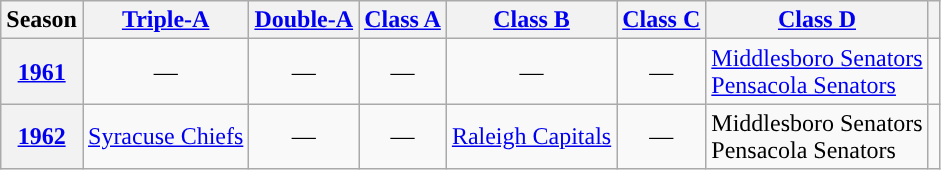<table class="wikitable plainrowheaders">
<tr>
<th scope="col">Season</th>
<th scope="col"><a href='#'><span>Triple-A</span></a></th>
<th scope="col"><a href='#'><span>Double-A</span></a></th>
<th scope="col"><a href='#'><span>Class A</span></a></th>
<th scope="col"><a href='#'><span>Class B</span></a></th>
<th scope="col"><a href='#'><span>Class C</span></a></th>
<th scope="col"><a href='#'><span>Class D</span></a></th>
<th scope="col"></th>
</tr>
<tr>
<th scope="row" style="text-align:center"><a href='#'>1961</a></th>
<td align="center">—</td>
<td align="center">—</td>
<td align="center">—</td>
<td align="center">—</td>
<td align="center">—</td>
<td><a href='#'>Middlesboro Senators</a><br><a href='#'>Pensacola Senators</a></td>
<td align="center"></td>
</tr>
<tr>
<th scope="row" style="text-align:center"><a href='#'>1962</a></th>
<td><a href='#'>Syracuse Chiefs</a></td>
<td align="center">—</td>
<td align="center">—</td>
<td><a href='#'>Raleigh Capitals</a></td>
<td align="center">—</td>
<td>Middlesboro Senators<br>Pensacola Senators</td>
<td align="center"></td>
</tr>
</table>
